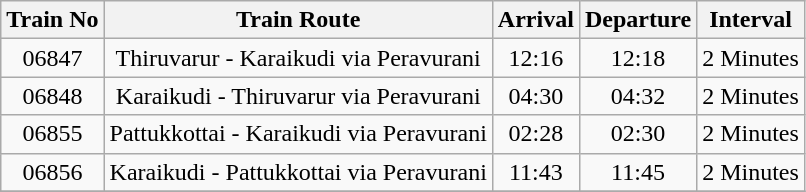<table class="wikitable" style="text-align: center">
<tr>
<th>Train No</th>
<th>Train Route</th>
<th>Arrival</th>
<th>Departure</th>
<th>Interval</th>
</tr>
<tr>
<td>06847</td>
<td>Thiruvarur - Karaikudi via Peravurani</td>
<td>12:16</td>
<td>12:18</td>
<td>2 Minutes</td>
</tr>
<tr>
<td>06848</td>
<td>Karaikudi - Thiruvarur via Peravurani</td>
<td>04:30</td>
<td>04:32</td>
<td>2 Minutes</td>
</tr>
<tr>
<td>06855</td>
<td>Pattukkottai - Karaikudi via Peravurani</td>
<td>02:28</td>
<td>02:30</td>
<td>2 Minutes</td>
</tr>
<tr>
<td>06856</td>
<td>Karaikudi - Pattukkottai via Peravurani</td>
<td>11:43</td>
<td>11:45</td>
<td>2 Minutes</td>
</tr>
<tr>
</tr>
</table>
